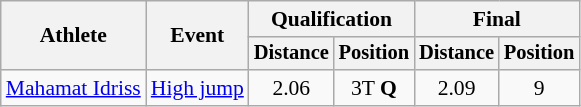<table class=wikitable style="font-size:90%">
<tr>
<th rowspan="2">Athlete</th>
<th rowspan="2">Event</th>
<th colspan="2">Qualification</th>
<th colspan="2">Final</th>
</tr>
<tr style="font-size:95%">
<th>Distance</th>
<th>Position</th>
<th>Distance</th>
<th>Position</th>
</tr>
<tr align=center>
<td align=left><a href='#'>Mahamat Idriss</a></td>
<td align=left><a href='#'>High jump</a></td>
<td>2.06</td>
<td>3T <strong>Q</strong></td>
<td>2.09</td>
<td>9</td>
</tr>
</table>
